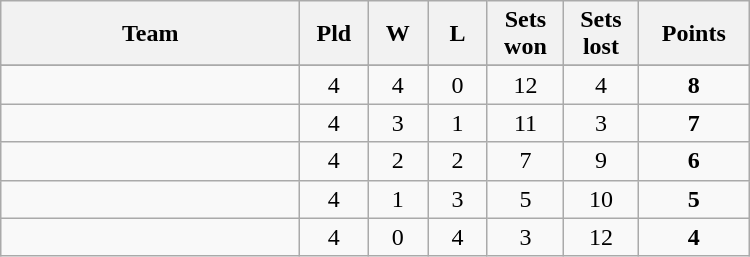<table class=wikitable style="text-align:center" width=500>
<tr>
<th width=25%>Team</th>
<th width=5%>Pld</th>
<th width=5%>W</th>
<th width=5%>L</th>
<th width=5%>Sets won</th>
<th width=5%>Sets lost</th>
<th width=8%>Points</th>
</tr>
<tr>
</tr>
<tr>
<td align="left"></td>
<td>4</td>
<td>4</td>
<td>0</td>
<td>12</td>
<td>4</td>
<td><strong>8</strong></td>
</tr>
<tr>
<td align="left"></td>
<td>4</td>
<td>3</td>
<td>1</td>
<td>11</td>
<td>3</td>
<td><strong>7</strong></td>
</tr>
<tr>
<td align="left"></td>
<td>4</td>
<td>2</td>
<td>2</td>
<td>7</td>
<td>9</td>
<td><strong>6</strong></td>
</tr>
<tr>
<td align="left"></td>
<td>4</td>
<td>1</td>
<td>3</td>
<td>5</td>
<td>10</td>
<td><strong>5</strong></td>
</tr>
<tr>
<td align="left"></td>
<td>4</td>
<td>0</td>
<td>4</td>
<td>3</td>
<td>12</td>
<td><strong>4</strong></td>
</tr>
</table>
